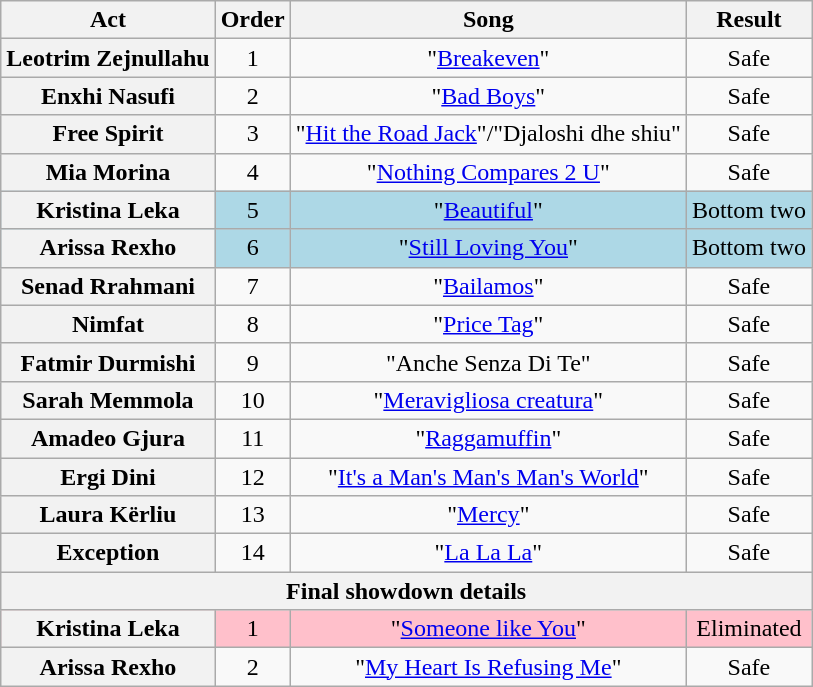<table class="wikitable plainrowheaders" style="text-align:center;">
<tr>
<th scope="col">Act</th>
<th scope="col">Order</th>
<th scope="col">Song</th>
<th scope="col">Result</th>
</tr>
<tr>
<th scope="row">Leotrim Zejnullahu</th>
<td>1</td>
<td>"<a href='#'>Breakeven</a>"</td>
<td>Safe</td>
</tr>
<tr>
<th scope="row">Enxhi Nasufi</th>
<td>2</td>
<td>"<a href='#'>Bad Boys</a>"</td>
<td>Safe</td>
</tr>
<tr>
<th scope="row">Free Spirit</th>
<td>3</td>
<td>"<a href='#'>Hit the Road Jack</a>"/"Djaloshi dhe shiu"</td>
<td>Safe</td>
</tr>
<tr>
<th scope="row">Mia Morina</th>
<td>4</td>
<td>"<a href='#'>Nothing Compares 2 U</a>"</td>
<td>Safe</td>
</tr>
<tr style="background:lightblue;">
<th scope="row">Kristina Leka</th>
<td>5</td>
<td>"<a href='#'>Beautiful</a>"</td>
<td>Bottom two</td>
</tr>
<tr style="background:lightblue;">
<th scope="row">Arissa Rexho</th>
<td>6</td>
<td>"<a href='#'>Still Loving You</a>"</td>
<td>Bottom two</td>
</tr>
<tr>
<th scope="row">Senad Rrahmani</th>
<td>7</td>
<td>"<a href='#'>Bailamos</a>"</td>
<td>Safe</td>
</tr>
<tr>
<th scope="row">Nimfat</th>
<td>8</td>
<td>"<a href='#'>Price Tag</a>"</td>
<td>Safe</td>
</tr>
<tr>
<th scope="row">Fatmir Durmishi</th>
<td>9</td>
<td>"Anche Senza Di Te"</td>
<td>Safe</td>
</tr>
<tr>
<th scope="row">Sarah Memmola</th>
<td>10</td>
<td>"<a href='#'>Meravigliosa creatura</a>"</td>
<td>Safe</td>
</tr>
<tr>
<th scope="row">Amadeo Gjura</th>
<td>11</td>
<td>"<a href='#'>Raggamuffin</a>"</td>
<td>Safe</td>
</tr>
<tr>
<th scope="row">Ergi Dini</th>
<td>12</td>
<td>"<a href='#'>It's a Man's Man's Man's World</a>"</td>
<td>Safe</td>
</tr>
<tr>
<th scope="row">Laura Kërliu</th>
<td>13</td>
<td>"<a href='#'>Mercy</a>"</td>
<td>Safe</td>
</tr>
<tr>
<th scope="row">Exception</th>
<td>14</td>
<td>"<a href='#'>La La La</a>"</td>
<td>Safe</td>
</tr>
<tr>
<th colspan="5">Final showdown details</th>
</tr>
<tr style="background:pink;">
<th scope="row">Kristina Leka</th>
<td>1</td>
<td>"<a href='#'>Someone like You</a>"</td>
<td>Eliminated</td>
</tr>
<tr>
<th scope="row">Arissa Rexho</th>
<td>2</td>
<td>"<a href='#'>My Heart Is Refusing Me</a>"</td>
<td>Safe</td>
</tr>
</table>
